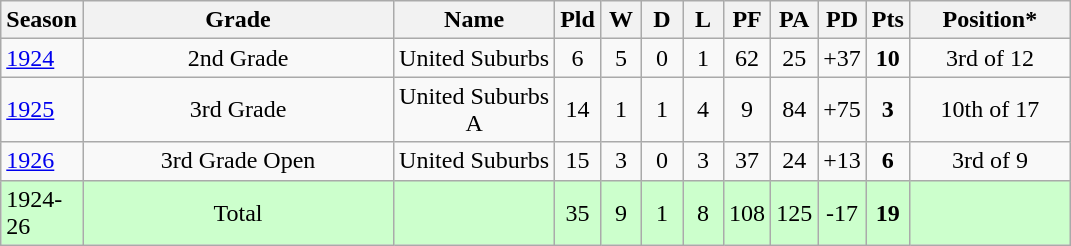<table class="wikitable" style="text-align:center;">
<tr>
<th width=30>Season</th>
<th width=200 abbr="Grade">Grade</th>
<th width=100 abbr="Name">Name</th>
<th width=20 abbr="Played">Pld</th>
<th width=20 abbr="Won">W</th>
<th width=20 abbr="Drawn">D</th>
<th width=20 abbr="Lost">L</th>
<th width=20 abbr="Points for">PF</th>
<th width=20 abbr="Points against">PA</th>
<th width=20 abbr="Points difference">PD</th>
<th width=20 abbr="Points">Pts</th>
<th width=100>Position*</th>
</tr>
<tr>
<td style="text-align:left;"><a href='#'>1924</a></td>
<td>2nd Grade</td>
<td>United Suburbs</td>
<td>6</td>
<td>5</td>
<td>0</td>
<td>1</td>
<td>62</td>
<td>25</td>
<td>+37</td>
<td><strong>10</strong></td>
<td>3rd of 12</td>
</tr>
<tr>
<td style="text-align:left;"><a href='#'>1925</a></td>
<td>3rd Grade</td>
<td>United Suburbs A</td>
<td>14</td>
<td>1</td>
<td>1</td>
<td>4</td>
<td>9</td>
<td>84</td>
<td>+75</td>
<td><strong>3</strong></td>
<td>10th of 17</td>
</tr>
<tr>
<td style="text-align:left;"><a href='#'>1926</a></td>
<td>3rd Grade Open</td>
<td>United Suburbs</td>
<td>15</td>
<td>3</td>
<td>0</td>
<td>3</td>
<td>37</td>
<td>24</td>
<td>+13</td>
<td><strong>6</strong></td>
<td>3rd of 9</td>
</tr>
<tr style="background: #ccffcc;">
<td style="text-align:left;">1924-26</td>
<td>Total</td>
<td></td>
<td>35</td>
<td>9</td>
<td>1</td>
<td>8</td>
<td>108</td>
<td>125</td>
<td>-17</td>
<td><strong>19</strong></td>
<td></td>
</tr>
</table>
